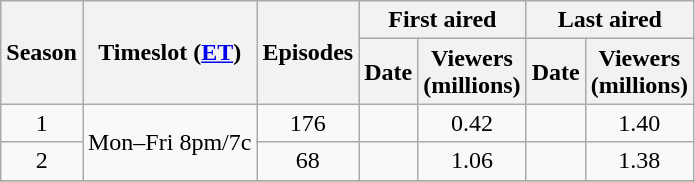<table class="wikitable" style="text-align: center">
<tr>
<th scope="col" rowspan="2">Season</th>
<th scope="col" rowspan="2">Timeslot (<a href='#'>ET</a>)</th>
<th scope="col" rowspan="2" colspan="1">Episodes</th>
<th scope="col" colspan="2">First aired</th>
<th scope="col" colspan="2">Last aired</th>
</tr>
<tr>
<th scope="col">Date</th>
<th scope="col">Viewers<br>(millions)</th>
<th scope="col">Date</th>
<th scope="col">Viewers<br>(millions)</th>
</tr>
<tr>
<td rowspan="1">1</td>
<td rowspan="2">Mon–Fri 8pm/7c</td>
<td rowspan="1">176</td>
<td></td>
<td rowspan="1">0.42</td>
<td></td>
<td rowspan="1">1.40</td>
</tr>
<tr>
<td rowspan="1">2</td>
<td rowspan="1">68</td>
<td></td>
<td rowspan="1">1.06</td>
<td></td>
<td rowspan="1">1.38</td>
</tr>
<tr>
</tr>
</table>
